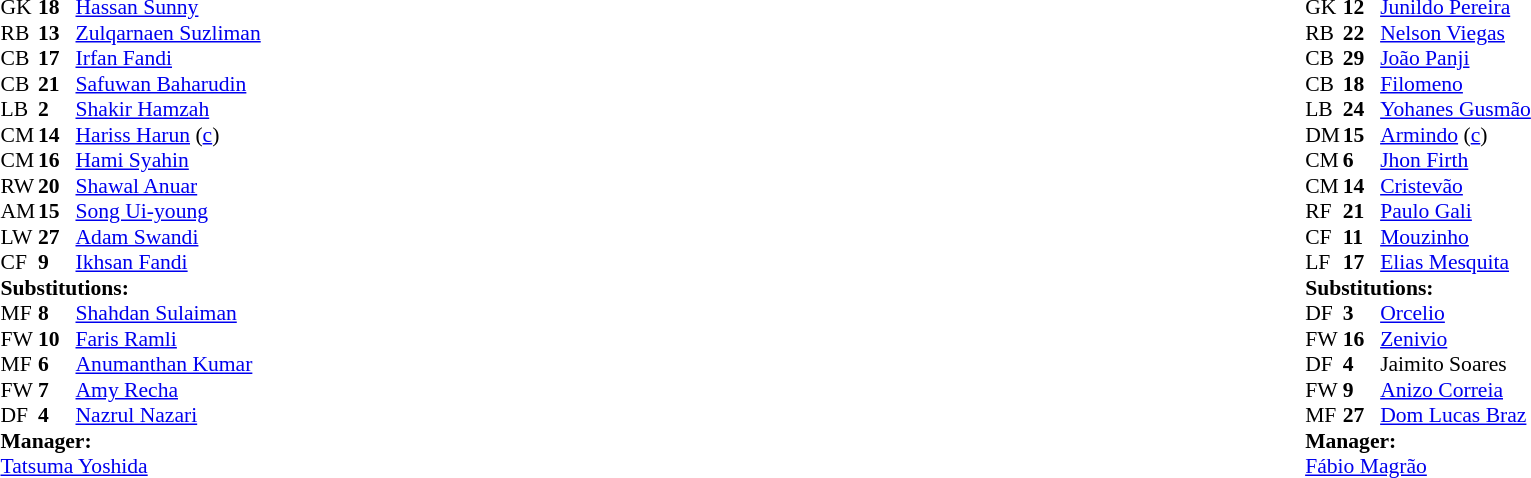<table width="100%">
<tr>
<td valign="top" width="40%"><br><table style="font-size:90%" cellspacing="0" cellpadding="0">
<tr>
<th width=25></th>
<th width=25></th>
</tr>
<tr>
<td>GK</td>
<td><strong>18</strong></td>
<td><a href='#'>Hassan Sunny</a></td>
</tr>
<tr>
<td>RB</td>
<td><strong>13</strong></td>
<td><a href='#'>Zulqarnaen Suzliman</a></td>
<td></td>
<td></td>
</tr>
<tr>
<td>CB</td>
<td><strong>17</strong></td>
<td><a href='#'>Irfan Fandi</a></td>
</tr>
<tr>
<td>CB</td>
<td><strong>21</strong></td>
<td><a href='#'>Safuwan Baharudin</a></td>
</tr>
<tr>
<td>LB</td>
<td><strong>2</strong></td>
<td><a href='#'>Shakir Hamzah</a></td>
</tr>
<tr>
<td>CM</td>
<td><strong>14</strong></td>
<td><a href='#'>Hariss Harun</a> (<a href='#'>c</a>)</td>
</tr>
<tr>
<td>CM</td>
<td><strong>16</strong></td>
<td><a href='#'>Hami Syahin</a></td>
<td></td>
<td></td>
</tr>
<tr>
<td>RW</td>
<td><strong>20</strong></td>
<td><a href='#'>Shawal Anuar</a></td>
</tr>
<tr>
<td>AM</td>
<td><strong>15</strong></td>
<td><a href='#'>Song Ui-young</a></td>
<td></td>
<td></td>
</tr>
<tr>
<td>LW</td>
<td><strong>27</strong></td>
<td><a href='#'>Adam Swandi</a></td>
<td></td>
<td></td>
</tr>
<tr>
<td>CF</td>
<td><strong>9</strong></td>
<td><a href='#'>Ikhsan Fandi</a></td>
<td></td>
<td></td>
</tr>
<tr>
<td colspan=3><strong>Substitutions:</strong></td>
</tr>
<tr>
<td>MF</td>
<td><strong>8</strong></td>
<td><a href='#'>Shahdan Sulaiman</a></td>
<td></td>
<td></td>
</tr>
<tr>
<td>FW</td>
<td><strong>10</strong></td>
<td><a href='#'>Faris Ramli</a></td>
<td></td>
<td></td>
</tr>
<tr>
<td>MF</td>
<td><strong>6</strong></td>
<td><a href='#'>Anumanthan Kumar</a></td>
<td></td>
<td></td>
</tr>
<tr>
<td>FW</td>
<td><strong>7</strong></td>
<td><a href='#'>Amy Recha</a></td>
<td></td>
<td></td>
</tr>
<tr>
<td>DF</td>
<td><strong>4</strong></td>
<td><a href='#'>Nazrul Nazari</a></td>
<td></td>
<td></td>
</tr>
<tr>
<td colspan=3><strong>Manager:</strong></td>
</tr>
<tr>
<td colspan=3> <a href='#'>Tatsuma Yoshida</a></td>
</tr>
</table>
</td>
<td valign="top"></td>
<td valign="top" width="50%"><br><table style="font-size:90%; margin:auto" cellspacing="0" cellpadding="0">
<tr>
<th width=25></th>
<th width=25></th>
</tr>
<tr>
<td>GK</td>
<td><strong>12</strong></td>
<td><a href='#'>Junildo Pereira</a></td>
</tr>
<tr>
<td>RB</td>
<td><strong>22</strong></td>
<td><a href='#'>Nelson Viegas</a></td>
</tr>
<tr>
<td>CB</td>
<td><strong>29</strong></td>
<td><a href='#'>João Panji</a></td>
</tr>
<tr>
<td>CB</td>
<td><strong>18</strong></td>
<td><a href='#'>Filomeno</a></td>
<td></td>
<td></td>
</tr>
<tr>
<td>LB</td>
<td><strong>24</strong></td>
<td><a href='#'>Yohanes Gusmão</a></td>
<td></td>
<td></td>
</tr>
<tr>
<td>DM</td>
<td><strong>15</strong></td>
<td><a href='#'>Armindo</a> (<a href='#'>c</a>)</td>
</tr>
<tr>
<td>CM</td>
<td><strong>6</strong></td>
<td><a href='#'>Jhon Firth</a></td>
<td></td>
<td></td>
</tr>
<tr>
<td>CM</td>
<td><strong>14</strong></td>
<td><a href='#'>Cristevão</a></td>
</tr>
<tr>
<td>RF</td>
<td><strong>21</strong></td>
<td><a href='#'>Paulo Gali</a></td>
</tr>
<tr>
<td>CF</td>
<td><strong>11</strong></td>
<td><a href='#'>Mouzinho</a></td>
<td></td>
<td></td>
</tr>
<tr>
<td>LF</td>
<td><strong>17</strong></td>
<td><a href='#'>Elias Mesquita</a></td>
<td></td>
<td></td>
</tr>
<tr>
<td colspan=3><strong>Substitutions:</strong></td>
</tr>
<tr>
<td>DF</td>
<td><strong>3</strong></td>
<td><a href='#'>Orcelio</a></td>
<td></td>
<td></td>
</tr>
<tr>
<td>FW</td>
<td><strong>16</strong></td>
<td><a href='#'>Zenivio</a></td>
<td></td>
<td></td>
</tr>
<tr>
<td>DF</td>
<td><strong>4</strong></td>
<td>Jaimito Soares</td>
<td></td>
<td></td>
</tr>
<tr>
<td>FW</td>
<td><strong>9</strong></td>
<td><a href='#'>Anizo Correia</a></td>
<td></td>
<td></td>
</tr>
<tr>
<td>MF</td>
<td><strong>27</strong></td>
<td><a href='#'>Dom Lucas Braz</a></td>
<td></td>
<td></td>
</tr>
<tr>
<td colspan=3><strong>Manager:</strong></td>
</tr>
<tr>
<td colspan=3> <a href='#'>Fábio Magrão</a></td>
</tr>
</table>
</td>
</tr>
</table>
